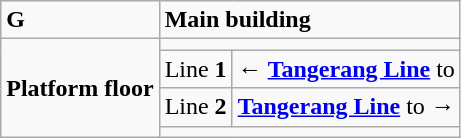<table class="wikitable">
<tr>
<td><strong>G</strong></td>
<td colspan="2"><strong>Main building</strong></td>
</tr>
<tr>
<td rowspan="4"><strong>Platform floor</strong></td>
<td colspan="2"></td>
</tr>
<tr>
<td>Line <strong>1</strong></td>
<td>←   <strong><a href='#'>Tangerang Line</a></strong> to </td>
</tr>
<tr>
<td>Line <strong>2</strong></td>
<td> <strong><a href='#'>Tangerang Line</a></strong> to   →</td>
</tr>
<tr>
<td colspan="2"></td>
</tr>
</table>
